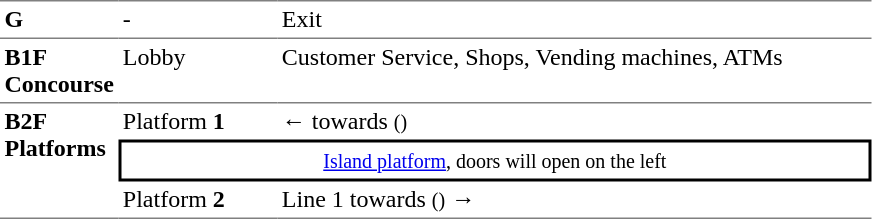<table table border=0 cellspacing=0 cellpadding=3>
<tr>
<td style="border-top:solid 1px gray;" width=50 valign=top><strong>G</strong></td>
<td style="border-top:solid 1px gray;" width=100 valign=top>-</td>
<td style="border-top:solid 1px gray;" width=390 valign=top>Exit</td>
</tr>
<tr>
<td style="border-bottom:solid 1px gray; border-top:solid 1px gray;" valign=top width=50><strong>B1F<br>Concourse</strong></td>
<td style="border-bottom:solid 1px gray; border-top:solid 1px gray;" valign=top width=100>Lobby</td>
<td style="border-bottom:solid 1px gray; border-top:solid 1px gray;" valign=top width=390>Customer Service, Shops, Vending machines, ATMs</td>
</tr>
<tr>
<td style="border-bottom:solid 1px gray;" rowspan=3 valign=top><strong>B2F<br>Platforms</strong></td>
<td>Platform <strong>1</strong></td>
<td>←  towards  <small>()</small></td>
</tr>
<tr>
<td style="border-right:solid 2px black;border-left:solid 2px black;border-top:solid 2px black;border-bottom:solid 2px black;text-align:center;" colspan=2><small><a href='#'>Island platform</a>, doors will open on the left</small></td>
</tr>
<tr>
<td style="border-bottom:solid 1px gray;">Platform <strong>2</strong></td>
<td style="border-bottom:solid 1px gray;">  Line 1 towards  <small>()</small> →</td>
</tr>
</table>
